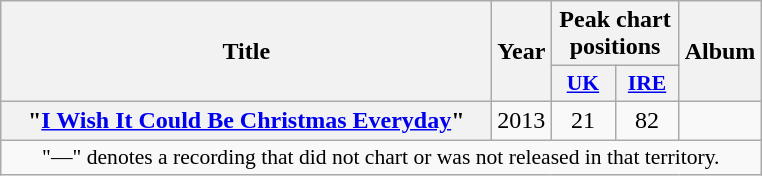<table class="wikitable plainrowheaders" style="text-align:center;">
<tr>
<th scope="col" rowspan="2" style="width:20em;">Title</th>
<th scope="col" rowspan="2">Year</th>
<th scope="col" colspan="2">Peak chart positions</th>
<th scope="col" rowspan="2">Album</th>
</tr>
<tr>
<th scope="col" style="width:2.5em;font-size:90%;"><a href='#'>UK</a><br></th>
<th scope="col" style="width:2.5em;font-size:90%;"><a href='#'>IRE</a><br></th>
</tr>
<tr>
<th scope="row">"<a href='#'>I Wish It Could Be Christmas Everyday</a>"<br></th>
<td>2013</td>
<td>21</td>
<td>82</td>
<td></td>
</tr>
<tr>
<td colspan="15" style="font-size:90%">"—" denotes a recording that did not chart or was not released in that territory.</td>
</tr>
</table>
